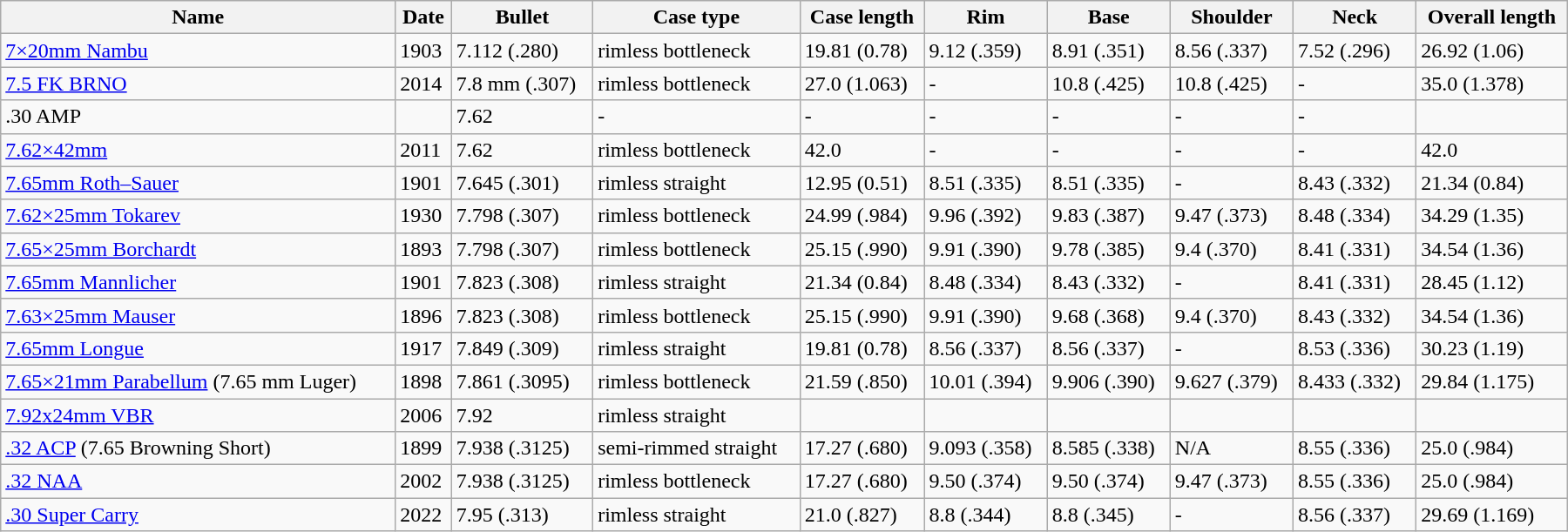<table class="wikitable sortable" style="width:1200px;text-align:left">
<tr>
<th>Name</th>
<th>Date</th>
<th>Bullet</th>
<th>Case type</th>
<th>Case length</th>
<th>Rim</th>
<th>Base</th>
<th>Shoulder</th>
<th>Neck</th>
<th>Overall length</th>
</tr>
<tr>
<td><a href='#'>7×20mm Nambu</a></td>
<td>1903</td>
<td>7.112 (.280)</td>
<td>rimless bottleneck</td>
<td>19.81 (0.78)</td>
<td>9.12 (.359)</td>
<td>8.91 (.351)</td>
<td>8.56 (.337)</td>
<td>7.52 (.296)</td>
<td>26.92 (1.06)</td>
</tr>
<tr>
<td><a href='#'>7.5 FK BRNO</a></td>
<td>2014</td>
<td>7.8 mm (.307)</td>
<td>rimless bottleneck</td>
<td>27.0 (1.063)</td>
<td>-</td>
<td>10.8 (.425)</td>
<td>10.8 (.425)</td>
<td>-</td>
<td>35.0 (1.378)</td>
</tr>
<tr>
<td>.30 AMP</td>
<td></td>
<td>7.62</td>
<td>-</td>
<td>-</td>
<td>-</td>
<td>-</td>
<td>-</td>
<td>-</td>
</tr>
<tr>
<td><a href='#'>7.62×42mm</a></td>
<td>2011</td>
<td>7.62</td>
<td>rimless bottleneck</td>
<td>42.0</td>
<td>-</td>
<td>-</td>
<td>-</td>
<td>-</td>
<td>42.0</td>
</tr>
<tr>
<td><a href='#'>7.65mm Roth–Sauer</a></td>
<td>1901</td>
<td>7.645 (.301)</td>
<td>rimless straight</td>
<td>12.95 (0.51)</td>
<td>8.51 (.335)</td>
<td>8.51 (.335)</td>
<td>-</td>
<td>8.43 (.332)</td>
<td>21.34 (0.84)</td>
</tr>
<tr>
<td><a href='#'>7.62×25mm Tokarev</a></td>
<td>1930</td>
<td>7.798 (.307)</td>
<td>rimless bottleneck</td>
<td>24.99 (.984)</td>
<td>9.96 (.392)</td>
<td>9.83 (.387)</td>
<td>9.47 (.373)</td>
<td>8.48 (.334)</td>
<td>34.29 (1.35)</td>
</tr>
<tr>
<td><a href='#'>7.65×25mm Borchardt</a></td>
<td>1893</td>
<td>7.798 (.307)</td>
<td>rimless bottleneck</td>
<td>25.15 (.990)</td>
<td>9.91 (.390)</td>
<td>9.78 (.385)</td>
<td>9.4 (.370)</td>
<td>8.41 (.331)</td>
<td>34.54 (1.36)</td>
</tr>
<tr>
<td><a href='#'>7.65mm Mannlicher</a></td>
<td>1901</td>
<td>7.823 (.308)</td>
<td>rimless straight</td>
<td>21.34 (0.84)</td>
<td>8.48 (.334)</td>
<td>8.43 (.332)</td>
<td>-</td>
<td>8.41 (.331)</td>
<td>28.45 (1.12)</td>
</tr>
<tr>
<td><a href='#'>7.63×25mm Mauser</a></td>
<td>1896</td>
<td>7.823 (.308)</td>
<td>rimless bottleneck</td>
<td>25.15 (.990)</td>
<td>9.91 (.390)</td>
<td>9.68 (.368)</td>
<td>9.4 (.370)</td>
<td>8.43 (.332)</td>
<td>34.54 (1.36)</td>
</tr>
<tr>
<td><a href='#'>7.65mm Longue</a></td>
<td>1917</td>
<td>7.849 (.309)</td>
<td>rimless straight</td>
<td>19.81 (0.78)</td>
<td>8.56 (.337)</td>
<td>8.56 (.337)</td>
<td>-</td>
<td>8.53 (.336)</td>
<td>30.23 (1.19)</td>
</tr>
<tr>
<td><a href='#'>7.65×21mm Parabellum</a> (7.65 mm Luger)</td>
<td>1898</td>
<td>7.861 (.3095)</td>
<td>rimless bottleneck</td>
<td>21.59 (.850)</td>
<td>10.01 (.394)</td>
<td>9.906 (.390)</td>
<td>9.627 (.379)</td>
<td>8.433 (.332)</td>
<td>29.84 (1.175)</td>
</tr>
<tr>
<td><a href='#'>7.92x24mm VBR</a></td>
<td>2006</td>
<td>7.92</td>
<td>rimless straight</td>
<td></td>
<td></td>
<td></td>
<td></td>
<td></td>
<td></td>
</tr>
<tr>
<td><a href='#'>.32 ACP</a> (7.65 Browning Short)</td>
<td>1899</td>
<td>7.938 (.3125)</td>
<td>semi-rimmed straight</td>
<td>17.27 (.680)</td>
<td>9.093 (.358)</td>
<td>8.585 (.338)</td>
<td>N/A</td>
<td>8.55 (.336)</td>
<td>25.0 (.984)</td>
</tr>
<tr>
<td><a href='#'>.32 NAA</a></td>
<td>2002</td>
<td>7.938 (.3125)</td>
<td>rimless bottleneck</td>
<td>17.27 (.680)</td>
<td>9.50 (.374)</td>
<td>9.50 (.374)</td>
<td>9.47 (.373)</td>
<td>8.55 (.336)</td>
<td>25.0 (.984)</td>
</tr>
<tr>
<td><a href='#'>.30 Super Carry</a></td>
<td>2022</td>
<td>7.95 (.313)</td>
<td>rimless straight</td>
<td>21.0 (.827)</td>
<td>8.8 (.344)</td>
<td>8.8 (.345)</td>
<td>-</td>
<td>8.56 (.337)</td>
<td>29.69 (1.169)<br></td>
</tr>
</table>
